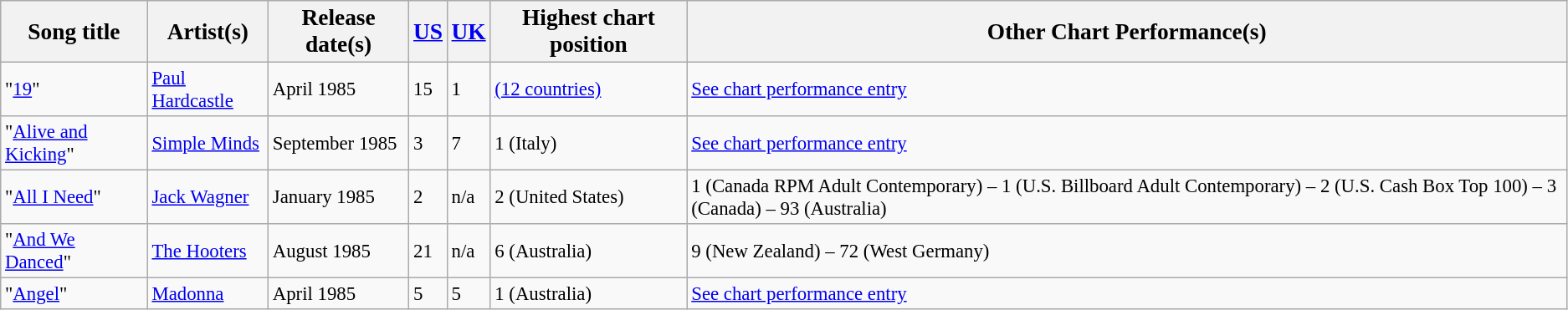<table class="wikitable sortable" style="font-size:95%;">
<tr>
<th><big>Song title</big></th>
<th><big>Artist(s)</big></th>
<th><big>Release date(s)</big></th>
<th><big><a href='#'>US</a></big></th>
<th><big><a href='#'>UK</a></big></th>
<th><big>Highest chart position</big></th>
<th><big>Other Chart Performance(s)</big></th>
</tr>
<tr>
<td>"<a href='#'>19</a>"</td>
<td><a href='#'>Paul Hardcastle</a></td>
<td>April 1985</td>
<td>15</td>
<td>1</td>
<td><a href='#'>(12 countries)</a></td>
<td><a href='#'>See chart performance entry</a></td>
</tr>
<tr>
<td>"<a href='#'>Alive and Kicking</a>"</td>
<td><a href='#'>Simple Minds</a></td>
<td>September 1985</td>
<td>3</td>
<td>7</td>
<td>1 (Italy)</td>
<td><a href='#'>See chart performance entry</a></td>
</tr>
<tr>
<td>"<a href='#'>All I Need</a>"</td>
<td><a href='#'>Jack Wagner</a></td>
<td>January 1985</td>
<td>2</td>
<td>n/a</td>
<td>2 (United States)</td>
<td>1 (Canada RPM Adult Contemporary) – 1 (U.S. Billboard Adult Contemporary) – 2 (U.S. Cash Box Top 100) – 3 (Canada) – 93 (Australia)</td>
</tr>
<tr>
<td>"<a href='#'>And We Danced</a>"</td>
<td><a href='#'>The Hooters</a></td>
<td>August 1985</td>
<td>21</td>
<td>n/a</td>
<td>6 (Australia)</td>
<td>9 (New Zealand) – 72 (West Germany)</td>
</tr>
<tr>
<td>"<a href='#'>Angel</a>"</td>
<td><a href='#'>Madonna</a></td>
<td>April 1985</td>
<td>5</td>
<td>5</td>
<td>1 (Australia)</td>
<td><a href='#'>See chart performance entry</a></td>
</tr>
</table>
